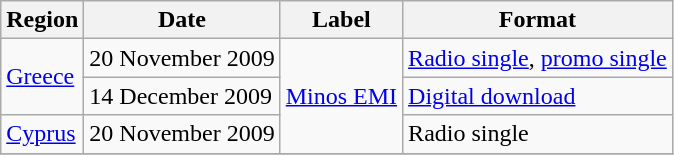<table class="sortable wikitable">
<tr>
<th>Region</th>
<th>Date</th>
<th>Label</th>
<th>Format</th>
</tr>
<tr>
<td rowspan="2"><a href='#'>Greece</a></td>
<td>20 November 2009</td>
<td rowspan="3"><a href='#'>Minos EMI</a></td>
<td><a href='#'>Radio single</a>, <a href='#'>promo single</a></td>
</tr>
<tr>
<td>14 December 2009</td>
<td><a href='#'>Digital download</a></td>
</tr>
<tr>
<td><a href='#'>Cyprus</a></td>
<td>20 November 2009</td>
<td>Radio single</td>
</tr>
<tr>
</tr>
</table>
